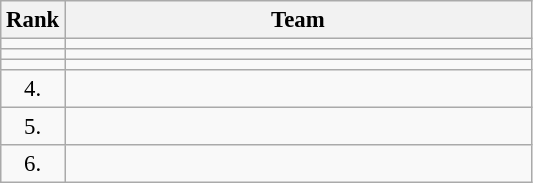<table class="wikitable" style="font-size:95%;">
<tr>
<th>Rank</th>
<th align="left" style="width: 20em">Team</th>
</tr>
<tr>
<td align="center"></td>
<td></td>
</tr>
<tr>
<td align="center"></td>
<td></td>
</tr>
<tr>
<td align="center"></td>
<td></td>
</tr>
<tr>
<td rowspan=1 align="center">4.</td>
<td></td>
</tr>
<tr>
<td rowspan=1 align="center">5.</td>
<td></td>
</tr>
<tr>
<td rowspan=1 align="center">6.</td>
<td></td>
</tr>
</table>
